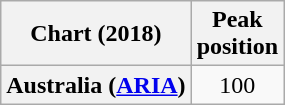<table class="wikitable plainrowheaders" style="text-align:center">
<tr>
<th scope="col">Chart (2018)</th>
<th scope="col">Peak<br>position</th>
</tr>
<tr>
<th scope="row">Australia (<a href='#'>ARIA</a>)</th>
<td>100</td>
</tr>
</table>
